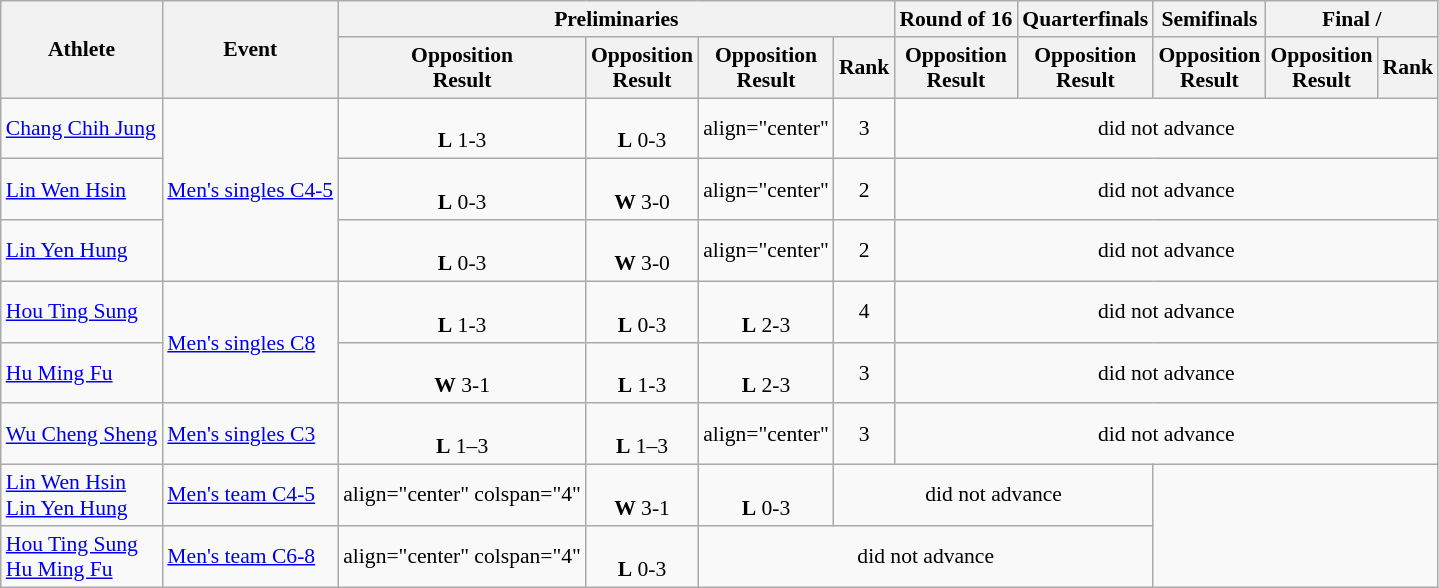<table class=wikitable style="font-size:90%">
<tr>
<th rowspan="2">Athlete</th>
<th rowspan="2">Event</th>
<th colspan="4">Preliminaries</th>
<th>Round of 16</th>
<th>Quarterfinals</th>
<th>Semifinals</th>
<th colspan="2">Final / </th>
</tr>
<tr>
<th>Opposition<br>Result</th>
<th>Opposition<br>Result</th>
<th>Opposition<br>Result</th>
<th>Rank</th>
<th>Opposition<br>Result</th>
<th>Opposition<br>Result</th>
<th>Opposition<br>Result</th>
<th>Opposition<br>Result</th>
<th>Rank</th>
</tr>
<tr>
<td><a href='#'>Chang Chih Jung</a></td>
<td rowspan="3"><a href='#'>Men's singles C4-5</a></td>
<td align="center"><br><strong>L</strong> 1-3</td>
<td align="center"><br><strong>L</strong> 0-3</td>
<td>align="center" </td>
<td align="center">3</td>
<td align="center" colspan="5">did not advance</td>
</tr>
<tr>
<td><a href='#'>Lin Wen Hsin</a></td>
<td align="center"><br><strong>L</strong> 0-3</td>
<td align="center"><br><strong>W</strong> 3-0</td>
<td>align="center" </td>
<td align="center">2</td>
<td align="center" colspan="5">did not advance</td>
</tr>
<tr>
<td><a href='#'>Lin Yen Hung</a></td>
<td align="center"><br><strong>L</strong> 0-3</td>
<td align="center"><br><strong>W</strong> 3-0</td>
<td>align="center" </td>
<td align="center">2</td>
<td align="center" colspan="5">did not advance</td>
</tr>
<tr>
<td><a href='#'>Hou Ting Sung</a></td>
<td rowspan="2"><a href='#'>Men's singles C8</a></td>
<td align="center"><br><strong>L</strong> 1-3</td>
<td align="center"><br><strong>L</strong> 0-3</td>
<td align="center"><br><strong>L</strong> 2-3</td>
<td align="center">4</td>
<td align="center" colspan="5">did not advance</td>
</tr>
<tr>
<td><a href='#'>Hu Ming Fu</a></td>
<td align="center"><br><strong>W</strong> 3-1</td>
<td align="center"><br><strong>L</strong> 1-3</td>
<td align="center"><br><strong>L</strong> 2-3</td>
<td align="center">3</td>
<td align="center" colspan="5">did not advance</td>
</tr>
<tr>
<td><a href='#'>Wu Cheng Sheng</a></td>
<td><a href='#'>Men's singles C3</a></td>
<td align="center"><br><strong>L</strong> 1–3</td>
<td align="center"><br><strong>L</strong> 1–3</td>
<td>align="center" </td>
<td align="center">3</td>
<td align="center" colspan="5">did not advance</td>
</tr>
<tr>
<td><a href='#'>Lin Wen Hsin</a><br> <a href='#'>Lin Yen Hung</a></td>
<td><a href='#'>Men's team C4-5</a></td>
<td>align="center" colspan="4" </td>
<td align="center"><br><strong>W</strong> 3-1</td>
<td align="center"><br><strong>L</strong> 0-3</td>
<td align="center" colspan="3">did not advance</td>
</tr>
<tr>
<td><a href='#'>Hou Ting Sung</a><br> <a href='#'>Hu Ming Fu</a></td>
<td><a href='#'>Men's team C6-8</a></td>
<td>align="center" colspan="4" </td>
<td align="center"><br><strong>L</strong> 0-3</td>
<td align="center" colspan="4">did not advance</td>
</tr>
</table>
